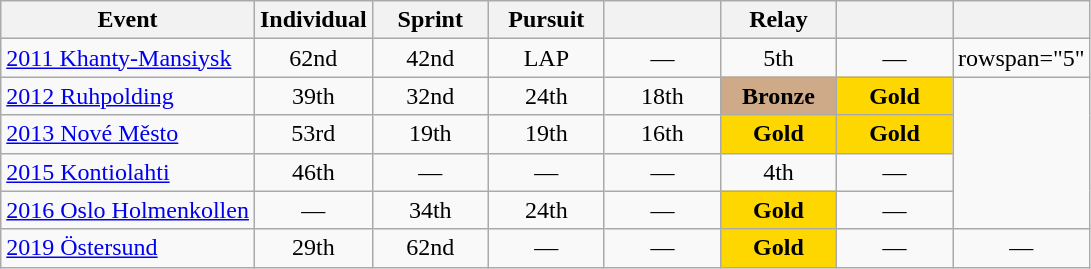<table class="wikitable" style="text-align: center;">
<tr ">
<th>Event</th>
<th style="width:70px;">Individual</th>
<th style="width:70px;">Sprint</th>
<th style="width:70px;">Pursuit</th>
<th style="width:70px;"></th>
<th style="width:70px;">Relay</th>
<th style="width:70px;"></th>
<th style="width:70px;"></th>
</tr>
<tr>
<td align=left> <a href='#'>2011 Khanty-Mansiysk</a></td>
<td>62nd</td>
<td>42nd</td>
<td>LAP</td>
<td>—</td>
<td>5th</td>
<td>—</td>
<td>rowspan="5" </td>
</tr>
<tr>
<td align=left> <a href='#'>2012 Ruhpolding</a></td>
<td>39th</td>
<td>32nd</td>
<td>24th</td>
<td>18th</td>
<td style="background:#cfaa88;"><strong>Bronze</strong></td>
<td style="background:gold"><strong>Gold</strong></td>
</tr>
<tr>
<td align=left> <a href='#'>2013 Nové Město</a></td>
<td>53rd</td>
<td>19th</td>
<td>19th</td>
<td>16th</td>
<td style="background:gold"><strong>Gold</strong></td>
<td style="background:gold"><strong>Gold</strong></td>
</tr>
<tr>
<td align=left> <a href='#'>2015 Kontiolahti</a></td>
<td>46th</td>
<td>—</td>
<td>—</td>
<td>—</td>
<td>4th</td>
<td>—</td>
</tr>
<tr>
<td align=left> <a href='#'>2016 Oslo Holmenkollen</a></td>
<td>—</td>
<td>34th</td>
<td>24th</td>
<td>—</td>
<td style="background:gold"><strong>Gold</strong></td>
<td>—</td>
</tr>
<tr>
<td align=left> <a href='#'>2019 Östersund</a></td>
<td>29th</td>
<td>62nd</td>
<td>—</td>
<td>—</td>
<td style="background:gold"><strong>Gold</strong></td>
<td>—</td>
<td>—</td>
</tr>
</table>
